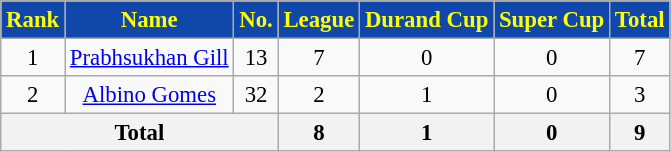<table class="wikitable sortable" style="font-size: 95%; text-align: center;">
<tr>
<th style="background:#1047AB; color:#FFFF00; text-align:center;">Rank</th>
<th style="background:#1047AB; color:#FFFF00; text-align:center;">Name</th>
<th style="background:#1047AB; color:#FFFF00; text-align:center;">No.</th>
<th style="background:#1047AB; color:#FFFF00; text-align:center;">League</th>
<th style="background:#1047AB; color:#FFFF00; text-align:center;">Durand Cup</th>
<th style="background:#1047AB; color:#FFFF00; text-align:center;">Super Cup</th>
<th style="background:#1047AB; color:#FFFF00; text-align:center;">Total</th>
</tr>
<tr>
<td>1</td>
<td> <a href='#'>Prabhsukhan Gill</a></td>
<td 13>13</td>
<td>7</td>
<td>0</td>
<td>0</td>
<td>7</td>
</tr>
<tr>
<td>2</td>
<td> <a href='#'>Albino Gomes</a></td>
<td>32</td>
<td>2</td>
<td>1</td>
<td>0</td>
<td>3</td>
</tr>
<tr>
<th colspan="3">Total</th>
<th>8</th>
<th>1</th>
<th>0</th>
<th>9</th>
</tr>
</table>
